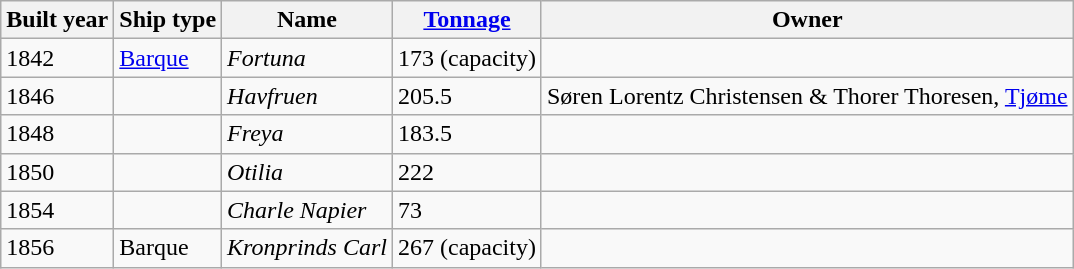<table class="wikitable">
<tr>
<th>Built year</th>
<th>Ship type</th>
<th>Name</th>
<th><a href='#'>Tonnage</a></th>
<th>Owner</th>
</tr>
<tr>
<td>1842</td>
<td><a href='#'>Barque</a></td>
<td><em>Fortuna</em></td>
<td>173 (capacity)</td>
<td></td>
</tr>
<tr>
<td>1846</td>
<td></td>
<td><em>Havfruen</em></td>
<td>205.5</td>
<td>Søren Lorentz Christensen & Thorer Thoresen, <a href='#'>Tjøme</a></td>
</tr>
<tr>
<td>1848</td>
<td></td>
<td><em>Freya</em></td>
<td>183.5</td>
<td></td>
</tr>
<tr>
<td>1850</td>
<td></td>
<td><em>Otilia</em></td>
<td>222</td>
<td></td>
</tr>
<tr>
<td>1854</td>
<td></td>
<td><em>Charle Napier</em></td>
<td>73</td>
<td></td>
</tr>
<tr>
<td>1856</td>
<td>Barque</td>
<td><em>Kronprinds Carl</em></td>
<td>267 (capacity)</td>
<td></td>
</tr>
</table>
